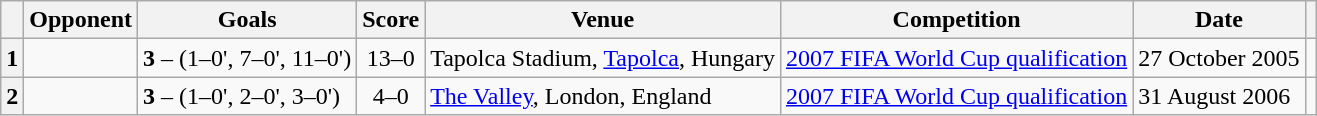<table class="wikitable sortable">
<tr>
<th scope=col></th>
<th scope=col>Opponent</th>
<th scope=col>Goals</th>
<th scope=col>Score</th>
<th scope=col>Venue</th>
<th scope=col>Competition</th>
<th scope=col>Date</th>
<th scope=col class="unsortable"></th>
</tr>
<tr>
<th style="text-align: center">1</th>
<td data-sort-value="Switzerland"></td>
<td data-sort-value="15"><strong>3</strong> – (1–0', 7–0', 11–0')</td>
<td data-sort-value="2" style="text-align: center">13–0</td>
<td>Tapolca Stadium, <a href='#'>Tapolca</a>, Hungary</td>
<td><a href='#'>2007 FIFA World Cup qualification</a></td>
<td>27 October 2005</td>
<td style="text-align: center"></td>
</tr>
<tr>
<th style="text-align: center">2</th>
<td data-sort-value="Brazil"></td>
<td data-sort-value="29"><strong>3</strong> – (1–0', 2–0', 3–0')</td>
<td data-sort-value="1" style="text-align: center">4–0</td>
<td><a href='#'>The Valley</a>, London, England</td>
<td><a href='#'>2007 FIFA World Cup qualification</a></td>
<td>31 August 2006</td>
<td style="text-align: center"></td>
</tr>
</table>
